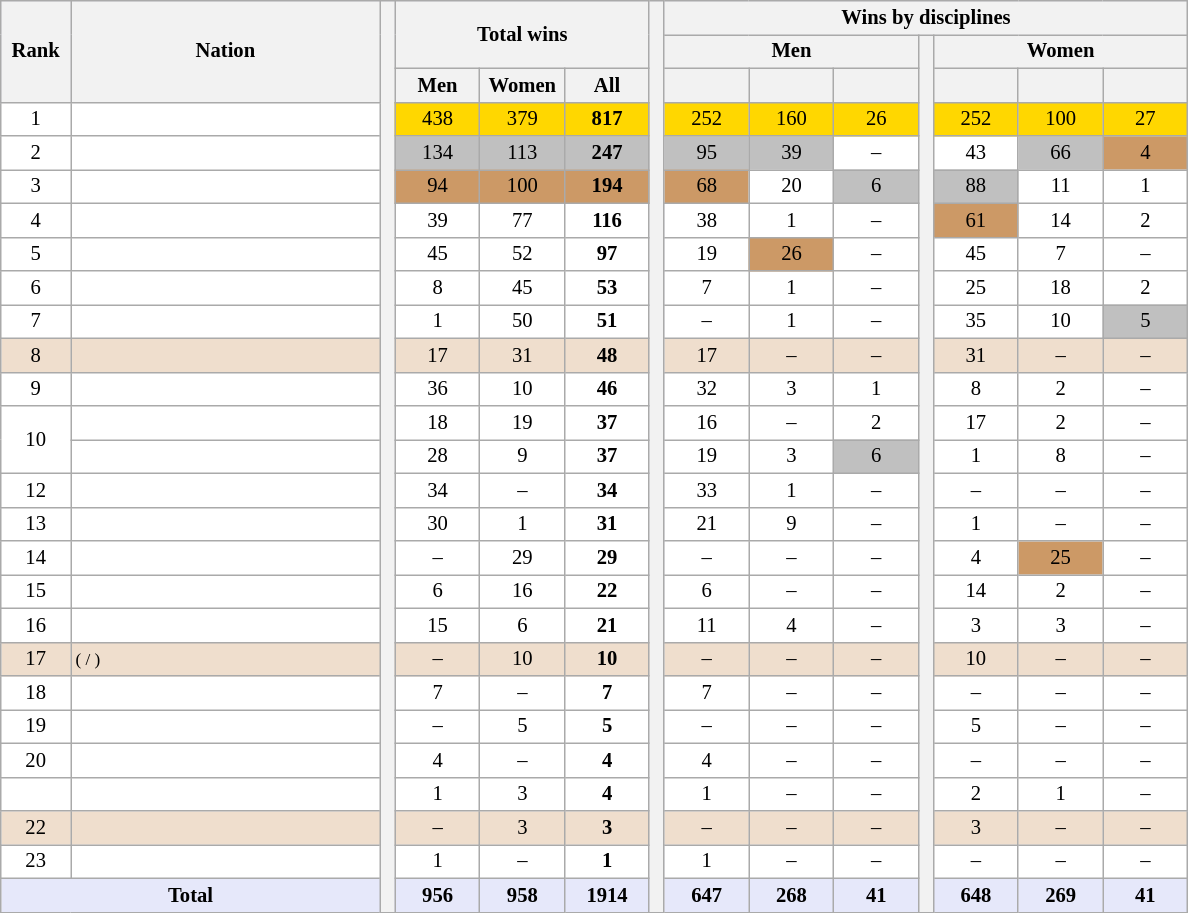<table class="wikitable plainrowheaders" style="background:#fff; font-size:86%; line-height:16px; border:gray solid 1px">
<tr style="background:#E6E8FA; text-align:center;">
<th rowspan="3" width="40">Rank</th>
<th rowspan="3" width="200">Nation</th>
<th rowspan="27" width="2"> </th>
<th rowspan="2" colspan="3">Total wins</th>
<th rowspan="27" width="2"> </th>
<th colspan="7">Wins by disciplines</th>
</tr>
<tr>
<th colspan="3">Men</th>
<th rowspan="26" width="2"> </th>
<th colspan="3">Women</th>
</tr>
<tr>
<th width="50">Men</th>
<th width="50">Women</th>
<th width="50">All</th>
<th width="50"></th>
<th width="50"></th>
<th width="50"></th>
<th width="50"></th>
<th width="50"></th>
<th width="50"></th>
</tr>
<tr align=center>
<td>1</td>
<td align=left></td>
<td bgcolor="gold">438</td>
<td bgcolor="gold">379</td>
<td bgcolor="gold"><strong>817</strong></td>
<td bgcolor="gold">252</td>
<td bgcolor="gold">160</td>
<td bgcolor="gold">26</td>
<td bgcolor="gold">252</td>
<td bgcolor="gold">100</td>
<td bgcolor="gold">27</td>
</tr>
<tr align=center>
<td>2</td>
<td align=left></td>
<td bgcolor="silver">134</td>
<td bgcolor="silver">113</td>
<td bgcolor="silver"><strong>247</strong></td>
<td bgcolor="silver">95</td>
<td bgcolor="silver">39</td>
<td>–</td>
<td>43</td>
<td bgcolor="silver">66</td>
<td bgcolor="cc9966">4</td>
</tr>
<tr align=center>
<td>3</td>
<td align=left></td>
<td bgcolor="cc9966">94</td>
<td bgcolor="cc9966">100</td>
<td bgcolor="cc9966"><strong>194</strong></td>
<td bgcolor="cc9966">68</td>
<td>20</td>
<td bgcolor="silver">6</td>
<td bgcolor="silver">88</td>
<td>11</td>
<td>1</td>
</tr>
<tr align=center>
<td>4</td>
<td align=left></td>
<td>39</td>
<td>77</td>
<td><strong>116</strong></td>
<td>38</td>
<td>1</td>
<td>–</td>
<td bgcolor="cc9966">61</td>
<td>14</td>
<td>2</td>
</tr>
<tr align=center>
<td>5</td>
<td align=left></td>
<td>45</td>
<td>52</td>
<td><strong>97</strong></td>
<td>19</td>
<td bgcolor="cc9966">26</td>
<td>–</td>
<td>45</td>
<td>7</td>
<td>–</td>
</tr>
<tr align=center>
<td>6</td>
<td align=left></td>
<td>8</td>
<td>45</td>
<td><strong>53</strong></td>
<td>7</td>
<td>1</td>
<td>–</td>
<td>25</td>
<td>18</td>
<td>2</td>
</tr>
<tr align=center>
<td>7</td>
<td align=left></td>
<td>1</td>
<td>50</td>
<td><strong>51</strong></td>
<td>–</td>
<td>1</td>
<td>–</td>
<td>35</td>
<td>10</td>
<td bgcolor="silver">5</td>
</tr>
<tr bgcolor=#EFDECD align=center>
<td>8</td>
<td align=left></td>
<td>17</td>
<td>31</td>
<td><strong>48</strong></td>
<td>17</td>
<td>–</td>
<td>–</td>
<td>31</td>
<td>–</td>
<td>–</td>
</tr>
<tr align=center>
<td>9</td>
<td align=left></td>
<td>36</td>
<td>10</td>
<td><strong>46</strong></td>
<td>32</td>
<td>3</td>
<td>1</td>
<td>8</td>
<td>2</td>
<td>–</td>
</tr>
<tr align=center>
<td rowspan=2>10</td>
<td align=left></td>
<td>18</td>
<td>19</td>
<td><strong>37</strong></td>
<td>16</td>
<td>–</td>
<td>2</td>
<td>17</td>
<td>2</td>
<td>–</td>
</tr>
<tr align=center>
<td align=left> </td>
<td>28</td>
<td>9</td>
<td><strong>37</strong></td>
<td>19</td>
<td>3</td>
<td bgcolor="silver">6</td>
<td>1</td>
<td>8</td>
<td>–</td>
</tr>
<tr align=center>
<td>12</td>
<td align=left></td>
<td>34</td>
<td>–</td>
<td><strong>34</strong></td>
<td>33</td>
<td>1</td>
<td>–</td>
<td>–</td>
<td>–</td>
<td>–</td>
</tr>
<tr align=center>
<td>13</td>
<td align=left></td>
<td>30</td>
<td>1</td>
<td><strong>31</strong></td>
<td>21</td>
<td>9</td>
<td>–</td>
<td>1</td>
<td>–</td>
<td>–</td>
</tr>
<tr align=center>
<td>14</td>
<td align=left></td>
<td>–</td>
<td>29</td>
<td><strong>29</strong></td>
<td>–</td>
<td>–</td>
<td>–</td>
<td>4</td>
<td bgcolor="cc9966">25</td>
<td>–</td>
</tr>
<tr align=center>
<td>15</td>
<td align=left></td>
<td>6</td>
<td>16</td>
<td><strong>22</strong></td>
<td>6</td>
<td>–</td>
<td>–</td>
<td>14</td>
<td>2</td>
<td>–</td>
</tr>
<tr align=center>
<td>16</td>
<td align=left></td>
<td>15</td>
<td>6</td>
<td><strong>21</strong></td>
<td>11</td>
<td>4</td>
<td>–</td>
<td>3</td>
<td>3</td>
<td>–</td>
</tr>
<tr bgcolor=#EFDECD align=center>
<td>17</td>
<td align=left> <small>( / )</small></td>
<td>–</td>
<td>10</td>
<td><strong>10</strong></td>
<td>–</td>
<td>–</td>
<td>–</td>
<td>10</td>
<td>–</td>
<td>–</td>
</tr>
<tr align=center>
<td>18</td>
<td align=left></td>
<td>7</td>
<td>–</td>
<td><strong>7</strong></td>
<td>7</td>
<td>–</td>
<td>–</td>
<td>–</td>
<td>–</td>
<td>–</td>
</tr>
<tr align=center>
<td>19</td>
<td align=left></td>
<td>–</td>
<td>5</td>
<td><strong>5</strong></td>
<td>–</td>
<td>–</td>
<td>–</td>
<td>5</td>
<td>–</td>
<td>–</td>
</tr>
<tr align=center>
<td>20</td>
<td align=left></td>
<td>4</td>
<td>–</td>
<td><strong>4</strong></td>
<td>4</td>
<td>–</td>
<td>–</td>
<td>–</td>
<td>–</td>
<td>–</td>
</tr>
<tr align=center>
<td></td>
<td align=left></td>
<td>1</td>
<td>3</td>
<td><strong>4</strong></td>
<td>1</td>
<td>–</td>
<td>–</td>
<td>2</td>
<td>1</td>
<td>–</td>
</tr>
<tr bgcolor=#EFDECD align=center>
<td>22</td>
<td align=left></td>
<td>–</td>
<td>3</td>
<td><strong>3</strong></td>
<td>–</td>
<td>–</td>
<td>–</td>
<td>3</td>
<td>–</td>
<td>–</td>
</tr>
<tr align=center>
<td>23</td>
<td align=left></td>
<td>1</td>
<td>–</td>
<td><strong>1</strong></td>
<td>1</td>
<td>–</td>
<td>–</td>
<td>–</td>
<td>–</td>
<td>–</td>
</tr>
<tr style="background:#E6E8FA; text-align:center;">
<td colspan="2"><strong>Total</strong></td>
<td><strong>956</strong></td>
<td><strong>958</strong></td>
<td><strong>1914</strong></td>
<td><strong>647</strong></td>
<td><strong>268</strong></td>
<td><strong>41</strong></td>
<td><strong>648</strong></td>
<td><strong>269</strong></td>
<td><strong>41</strong></td>
</tr>
</table>
